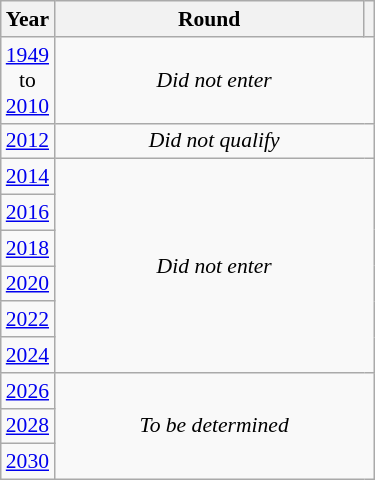<table class="wikitable" style="text-align: center; font-size:90%">
<tr>
<th>Year</th>
<th style="width:200px">Round</th>
<th></th>
</tr>
<tr>
<td><a href='#'>1949</a><br>to<br><a href='#'>2010</a></td>
<td colspan="2"><em>Did not enter</em></td>
</tr>
<tr>
<td><a href='#'>2012</a></td>
<td colspan="2"><em>Did not qualify</em></td>
</tr>
<tr>
<td><a href='#'>2014</a></td>
<td colspan="2" rowspan="6"><em>Did not enter</em></td>
</tr>
<tr>
<td><a href='#'>2016</a></td>
</tr>
<tr>
<td><a href='#'>2018</a></td>
</tr>
<tr>
<td><a href='#'>2020</a></td>
</tr>
<tr>
<td><a href='#'>2022</a></td>
</tr>
<tr>
<td><a href='#'>2024</a></td>
</tr>
<tr>
<td><a href='#'>2026</a></td>
<td colspan="2" rowspan="3"><em>To be determined</em></td>
</tr>
<tr>
<td><a href='#'>2028</a></td>
</tr>
<tr>
<td><a href='#'>2030</a></td>
</tr>
</table>
